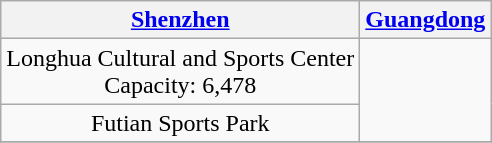<table class="wikitable" style="text-align:center">
<tr>
<th><a href='#'>Shenzhen</a></th>
<th><a href='#'>Guangdong</a></th>
</tr>
<tr>
<td>Longhua Cultural and Sports Center<br>Capacity: 6,478</td>
<td rowspan=2></td>
</tr>
<tr>
<td>Futian Sports Park</td>
</tr>
<tr>
</tr>
</table>
